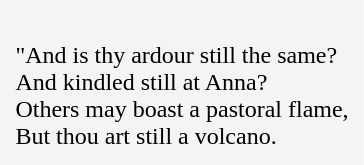<table cellpadding=10 border="0" align=center>
<tr>
<td bgcolor=#f4f4f4><br>"And is thy ardour still the same?<br>
And kindled still at Anna?<br>
Others may boast a pastoral flame,<br>
But thou art still a volcano.<br></td>
</tr>
</table>
